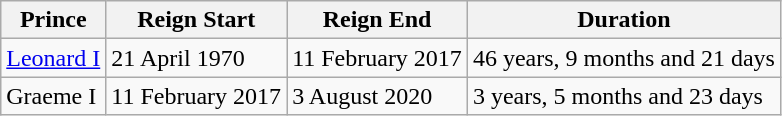<table class="wikitable">
<tr>
<th>Prince</th>
<th>Reign Start</th>
<th>Reign End</th>
<th>Duration</th>
</tr>
<tr>
<td><a href='#'>Leonard I</a></td>
<td>21 April 1970</td>
<td>11 February 2017</td>
<td>46 years, 9 months and 21 days</td>
</tr>
<tr>
<td>Graeme I</td>
<td>11 February 2017</td>
<td>3 August 2020</td>
<td>3 years, 5 months and 23 days</td>
</tr>
</table>
